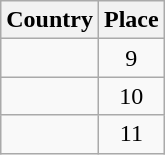<table class="wikitable sortable" style="text-align:center">
<tr>
<th>Country</th>
<th>Place</th>
</tr>
<tr>
<td align=left></td>
<td>9</td>
</tr>
<tr>
<td align=left></td>
<td>10</td>
</tr>
<tr>
<td align=left></td>
<td>11</td>
</tr>
</table>
